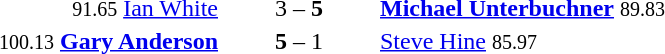<table style="text-align:center">
<tr>
<th width=223></th>
<th width=100></th>
<th width=223></th>
</tr>
<tr>
<td align=right><small>91.65</small> <a href='#'>Ian White</a> </td>
<td>3 – <strong>5</strong></td>
<td align=left> <strong><a href='#'>Michael Unterbuchner</a></strong> <small>89.83</small></td>
</tr>
<tr>
<td align=right><small>100.13</small> <strong><a href='#'>Gary Anderson</a></strong> </td>
<td><strong>5</strong> – 1</td>
<td align=left> <a href='#'>Steve Hine</a> <small>85.97</small></td>
</tr>
</table>
